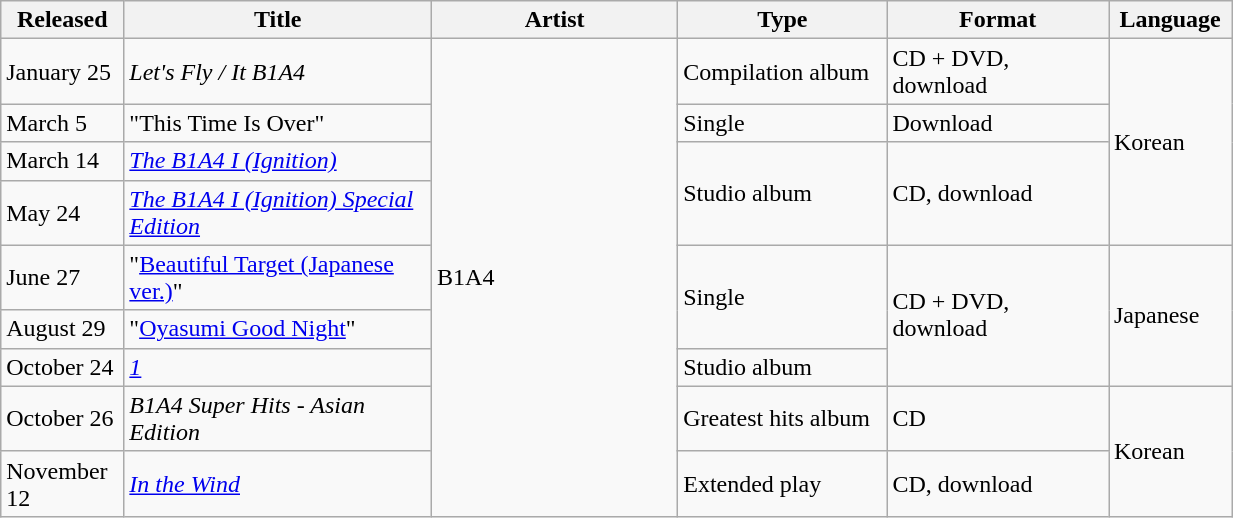<table class="wikitable sortable" align="left center" style="width:65%;">
<tr>
<th style="width:10%;">Released</th>
<th style="width:25%;">Title</th>
<th style="width:20%;">Artist</th>
<th style="width:17%;">Type</th>
<th style="width:18%;">Format</th>
<th style="width:15%;">Language</th>
</tr>
<tr>
<td>January 25</td>
<td><em>Let's Fly / It B1A4</em></td>
<td rowspan="9">B1A4</td>
<td>Compilation album</td>
<td>CD + DVD, download</td>
<td rowspan="4">Korean</td>
</tr>
<tr>
<td>March 5</td>
<td>"This Time Is Over"</td>
<td>Single</td>
<td>Download</td>
</tr>
<tr>
<td>March 14</td>
<td><em><a href='#'>The B1A4 I (Ignition)</a></em></td>
<td rowspan="2">Studio album</td>
<td rowspan="2">CD, download</td>
</tr>
<tr>
<td>May 24</td>
<td><em><a href='#'>The B1A4 I (Ignition) Special Edition</a></em></td>
</tr>
<tr>
<td>June 27</td>
<td>"<a href='#'>Beautiful Target (Japanese ver.)</a>"</td>
<td rowspan="2">Single</td>
<td rowspan="3">CD + DVD, download</td>
<td rowspan="3">Japanese</td>
</tr>
<tr>
<td>August 29</td>
<td>"<a href='#'>Oyasumi Good Night</a>"</td>
</tr>
<tr>
<td>October 24</td>
<td><em><a href='#'>1</a></em></td>
<td>Studio album</td>
</tr>
<tr>
<td>October 26</td>
<td><em>B1A4 Super Hits - Asian Edition</em></td>
<td>Greatest hits album</td>
<td>CD</td>
<td rowspan="2">Korean</td>
</tr>
<tr>
<td>November 12</td>
<td><em><a href='#'>In the Wind</a></em></td>
<td>Extended play</td>
<td>CD, download</td>
</tr>
</table>
